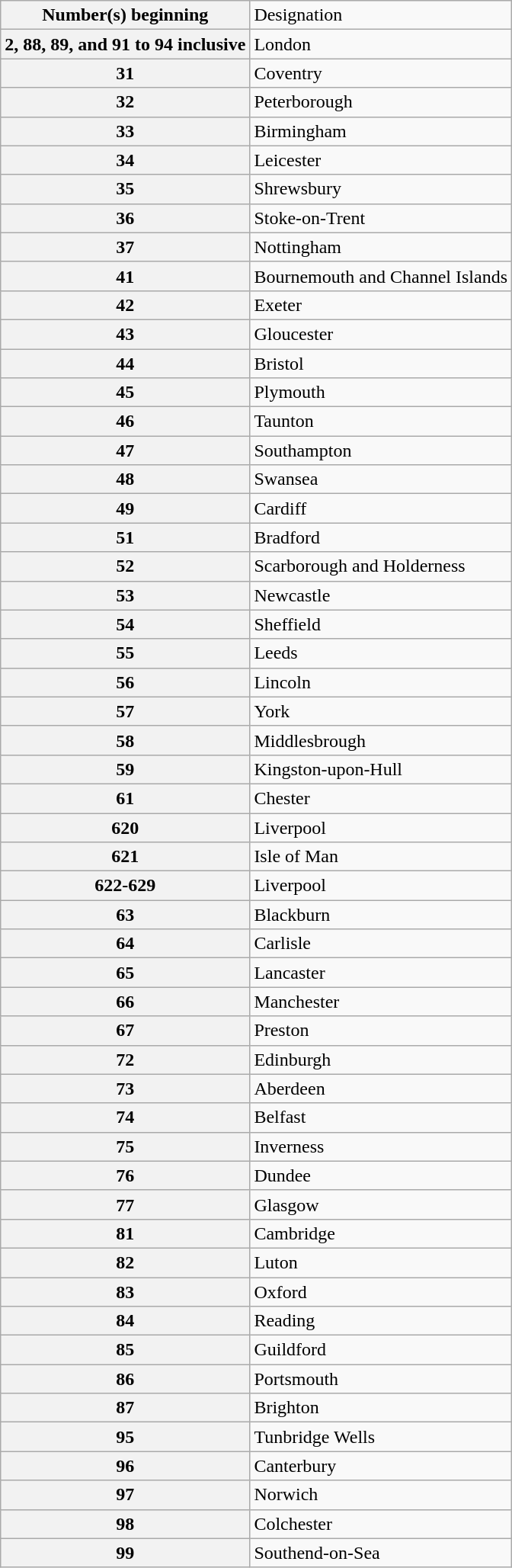<table class="wikitable">
<tr>
<th>Number(s) beginning</th>
<td>Designation</td>
</tr>
<tr>
<th>2, 88, 89, and 91 to 94 inclusive</th>
<td>London</td>
</tr>
<tr>
<th>31</th>
<td>Coventry</td>
</tr>
<tr>
<th>32</th>
<td>Peterborough</td>
</tr>
<tr>
<th>33</th>
<td>Birmingham</td>
</tr>
<tr>
<th>34</th>
<td>Leicester</td>
</tr>
<tr>
<th>35</th>
<td>Shrewsbury</td>
</tr>
<tr>
<th>36</th>
<td>Stoke-on-Trent</td>
</tr>
<tr>
<th>37</th>
<td>Nottingham</td>
</tr>
<tr>
<th>41</th>
<td>Bournemouth and Channel Islands</td>
</tr>
<tr>
<th>42</th>
<td>Exeter</td>
</tr>
<tr>
<th>43</th>
<td>Gloucester</td>
</tr>
<tr>
<th>44</th>
<td>Bristol</td>
</tr>
<tr>
<th>45</th>
<td>Plymouth</td>
</tr>
<tr>
<th>46</th>
<td>Taunton</td>
</tr>
<tr>
<th>47</th>
<td>Southampton</td>
</tr>
<tr>
<th>48</th>
<td>Swansea</td>
</tr>
<tr>
<th>49</th>
<td>Cardiff</td>
</tr>
<tr>
<th>51</th>
<td>Bradford</td>
</tr>
<tr>
<th>52</th>
<td>Scarborough and Holderness</td>
</tr>
<tr>
<th>53</th>
<td>Newcastle</td>
</tr>
<tr>
<th>54</th>
<td>Sheffield</td>
</tr>
<tr>
<th>55</th>
<td>Leeds</td>
</tr>
<tr>
<th>56</th>
<td>Lincoln</td>
</tr>
<tr>
<th>57</th>
<td>York</td>
</tr>
<tr>
<th>58</th>
<td>Middlesbrough</td>
</tr>
<tr>
<th>59</th>
<td>Kingston-upon-Hull</td>
</tr>
<tr>
<th>61</th>
<td>Chester</td>
</tr>
<tr>
<th>620</th>
<td>Liverpool</td>
</tr>
<tr>
<th>621</th>
<td>Isle of Man</td>
</tr>
<tr>
<th>622-629</th>
<td>Liverpool</td>
</tr>
<tr>
<th>63</th>
<td>Blackburn</td>
</tr>
<tr>
<th>64</th>
<td>Carlisle</td>
</tr>
<tr>
<th>65</th>
<td>Lancaster</td>
</tr>
<tr>
<th>66</th>
<td>Manchester</td>
</tr>
<tr>
<th>67</th>
<td>Preston</td>
</tr>
<tr>
<th>72</th>
<td>Edinburgh</td>
</tr>
<tr>
<th>73</th>
<td>Aberdeen</td>
</tr>
<tr>
<th>74</th>
<td>Belfast</td>
</tr>
<tr>
<th>75</th>
<td>Inverness</td>
</tr>
<tr>
<th>76</th>
<td>Dundee</td>
</tr>
<tr>
<th>77</th>
<td>Glasgow</td>
</tr>
<tr>
<th>81</th>
<td>Cambridge</td>
</tr>
<tr>
<th>82</th>
<td>Luton</td>
</tr>
<tr>
<th>83</th>
<td>Oxford</td>
</tr>
<tr>
<th>84</th>
<td>Reading</td>
</tr>
<tr>
<th>85</th>
<td>Guildford</td>
</tr>
<tr>
<th>86</th>
<td>Portsmouth</td>
</tr>
<tr>
<th>87</th>
<td>Brighton</td>
</tr>
<tr>
<th>95</th>
<td>Tunbridge Wells</td>
</tr>
<tr>
<th>96</th>
<td>Canterbury</td>
</tr>
<tr>
<th>97</th>
<td>Norwich</td>
</tr>
<tr>
<th>98</th>
<td>Colchester</td>
</tr>
<tr>
<th>99</th>
<td>Southend-on-Sea</td>
</tr>
</table>
